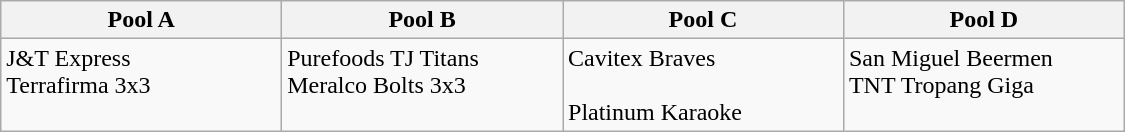<table class=wikitable width=750>
<tr>
<th width=25%>Pool A</th>
<th width=25%>Pool B</th>
<th width=25%>Pool C</th>
<th width=25%>Pool D</th>
</tr>
<tr valign=top>
<td>J&T Express <br> Terrafirma 3x3 <br> </td>
<td>Purefoods TJ Titans <br> Meralco Bolts 3x3 <br> </td>
<td>Cavitex Braves <br>  <br> Platinum Karaoke</td>
<td>San Miguel Beermen <br> TNT Tropang Giga <br> </td>
</tr>
</table>
